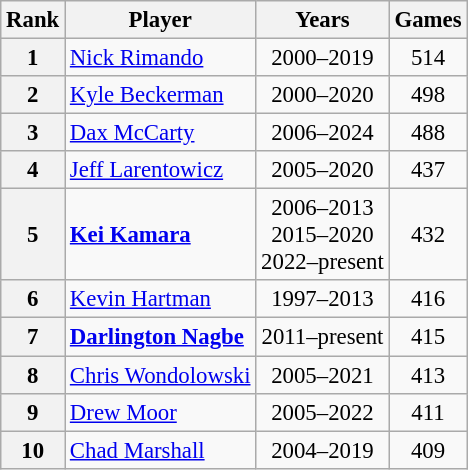<table class="wikitable" style="font-size:95%;">
<tr>
<th>Rank</th>
<th>Player</th>
<th align=center>Years</th>
<th>Games</th>
</tr>
<tr>
<th align=center>1</th>
<td> <a href='#'>Nick Rimando</a></td>
<td align=center>2000–2019</td>
<td align=center>514</td>
</tr>
<tr>
<th align=center>2</th>
<td> <a href='#'>Kyle Beckerman</a></td>
<td align=center>2000–2020</td>
<td align=center>498</td>
</tr>
<tr>
<th align=center>3</th>
<td> <a href='#'>Dax McCarty</a></td>
<td align=center>2006–2024</td>
<td align=center>488</td>
</tr>
<tr>
<th align=center>4</th>
<td> <a href='#'>Jeff Larentowicz</a></td>
<td align=center>2005–2020</td>
<td align=center>437</td>
</tr>
<tr>
<th align=center>5</th>
<td> <strong><a href='#'>Kei Kamara</a></strong></td>
<td align=center>2006–2013<br>2015–2020<br>2022–present</td>
<td align=center>432</td>
</tr>
<tr>
<th align=center>6</th>
<td> <a href='#'>Kevin Hartman</a></td>
<td align=center>1997–2013</td>
<td align=center>416</td>
</tr>
<tr>
<th align=center>7</th>
<td> <strong><a href='#'>Darlington Nagbe</a></strong></td>
<td align=center>2011–present</td>
<td align=center>415</td>
</tr>
<tr>
<th align=center>8</th>
<td> <a href='#'>Chris Wondolowski</a></td>
<td align=center>2005–2021</td>
<td align=center>413</td>
</tr>
<tr>
<th align=center>9</th>
<td> <a href='#'>Drew Moor</a></td>
<td align=center>2005–2022</td>
<td align=center>411</td>
</tr>
<tr>
<th align=center>10</th>
<td> <a href='#'>Chad Marshall</a></td>
<td align=center>2004–2019</td>
<td align=center>409</td>
</tr>
</table>
